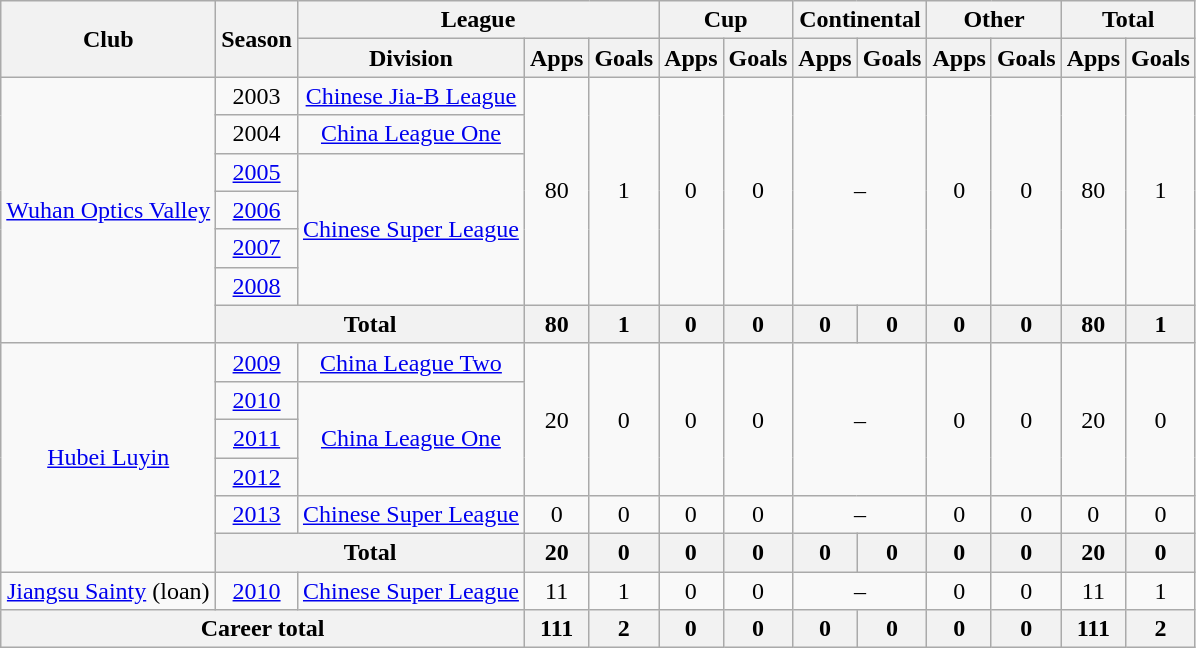<table class="wikitable" style="text-align: center">
<tr>
<th rowspan="2">Club</th>
<th rowspan="2">Season</th>
<th colspan="3">League</th>
<th colspan="2">Cup</th>
<th colspan="2">Continental</th>
<th colspan="2">Other</th>
<th colspan="2">Total</th>
</tr>
<tr>
<th>Division</th>
<th>Apps</th>
<th>Goals</th>
<th>Apps</th>
<th>Goals</th>
<th>Apps</th>
<th>Goals</th>
<th>Apps</th>
<th>Goals</th>
<th>Apps</th>
<th>Goals</th>
</tr>
<tr>
<td rowspan="7"><a href='#'>Wuhan Optics Valley</a></td>
<td>2003</td>
<td><a href='#'>Chinese Jia-B League</a></td>
<td rowspan="6">80</td>
<td rowspan="6">1</td>
<td rowspan="6">0</td>
<td rowspan="6">0</td>
<td rowspan="6" colspan="2">–</td>
<td rowspan="6">0</td>
<td rowspan="6">0</td>
<td rowspan="6">80</td>
<td rowspan="6">1</td>
</tr>
<tr>
<td>2004</td>
<td><a href='#'>China League One</a></td>
</tr>
<tr>
<td><a href='#'>2005</a></td>
<td rowspan="4"><a href='#'>Chinese Super League</a></td>
</tr>
<tr>
<td><a href='#'>2006</a></td>
</tr>
<tr>
<td><a href='#'>2007</a></td>
</tr>
<tr>
<td><a href='#'>2008</a></td>
</tr>
<tr>
<th colspan=2>Total</th>
<th>80</th>
<th>1</th>
<th>0</th>
<th>0</th>
<th>0</th>
<th>0</th>
<th>0</th>
<th>0</th>
<th>80</th>
<th>1</th>
</tr>
<tr>
<td rowspan="6"><a href='#'>Hubei Luyin</a></td>
<td><a href='#'>2009</a></td>
<td><a href='#'>China League Two</a></td>
<td rowspan="4">20</td>
<td rowspan="4">0</td>
<td rowspan="4">0</td>
<td rowspan="4">0</td>
<td rowspan="4" colspan="2">–</td>
<td rowspan="4">0</td>
<td rowspan="4">0</td>
<td rowspan="4">20</td>
<td rowspan="4">0</td>
</tr>
<tr>
<td><a href='#'>2010</a></td>
<td rowspan="3"><a href='#'>China League One</a></td>
</tr>
<tr>
<td><a href='#'>2011</a></td>
</tr>
<tr>
<td><a href='#'>2012</a></td>
</tr>
<tr>
<td><a href='#'>2013</a></td>
<td><a href='#'>Chinese Super League</a></td>
<td>0</td>
<td>0</td>
<td>0</td>
<td>0</td>
<td colspan="2">–</td>
<td>0</td>
<td>0</td>
<td>0</td>
<td>0</td>
</tr>
<tr>
<th colspan=2>Total</th>
<th>20</th>
<th>0</th>
<th>0</th>
<th>0</th>
<th>0</th>
<th>0</th>
<th>0</th>
<th>0</th>
<th>20</th>
<th>0</th>
</tr>
<tr>
<td><a href='#'>Jiangsu Sainty</a> (loan)</td>
<td><a href='#'>2010</a></td>
<td><a href='#'>Chinese Super League</a></td>
<td>11</td>
<td>1</td>
<td>0</td>
<td>0</td>
<td colspan="2">–</td>
<td>0</td>
<td>0</td>
<td>11</td>
<td>1</td>
</tr>
<tr>
<th colspan=3>Career total</th>
<th>111</th>
<th>2</th>
<th>0</th>
<th>0</th>
<th>0</th>
<th>0</th>
<th>0</th>
<th>0</th>
<th>111</th>
<th>2</th>
</tr>
</table>
